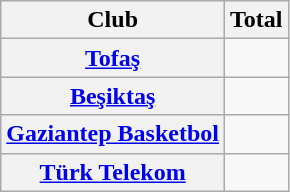<table class="sortable wikitable plainrowheaders">
<tr>
<th scope="col">Club</th>
<th scope="col">Total</th>
</tr>
<tr>
<th scope="row"><a href='#'>Tofaş</a></th>
<td align="center"></td>
</tr>
<tr>
<th scope="row"><a href='#'>Beşiktaş</a></th>
<td align="center"></td>
</tr>
<tr>
<th scope="row"><a href='#'>Gaziantep Basketbol</a></th>
<td align="center"></td>
</tr>
<tr>
<th scope="row"><a href='#'>Türk Telekom</a></th>
<td align="center"></td>
</tr>
</table>
